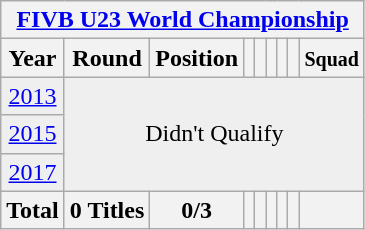<table class="wikitable" style="text-align: center;">
<tr>
<th colspan=9><a href='#'>FIVB U23 World Championship</a></th>
</tr>
<tr>
<th>Year</th>
<th>Round</th>
<th>Position</th>
<th></th>
<th></th>
<th></th>
<th></th>
<th></th>
<th><small>Squad</small></th>
</tr>
<tr bgcolor="efefef">
<td> <a href='#'>2013</a></td>
<td colspan=9 rowspan=3>Didn't Qualify</td>
</tr>
<tr bgcolor="efefef">
<td> <a href='#'>2015</a></td>
</tr>
<tr bgcolor="efefef">
<td> <a href='#'>2017</a></td>
</tr>
<tr>
<th>Total</th>
<th>0 Titles</th>
<th>0/3</th>
<th></th>
<th></th>
<th></th>
<th></th>
<th></th>
<th></th>
</tr>
</table>
